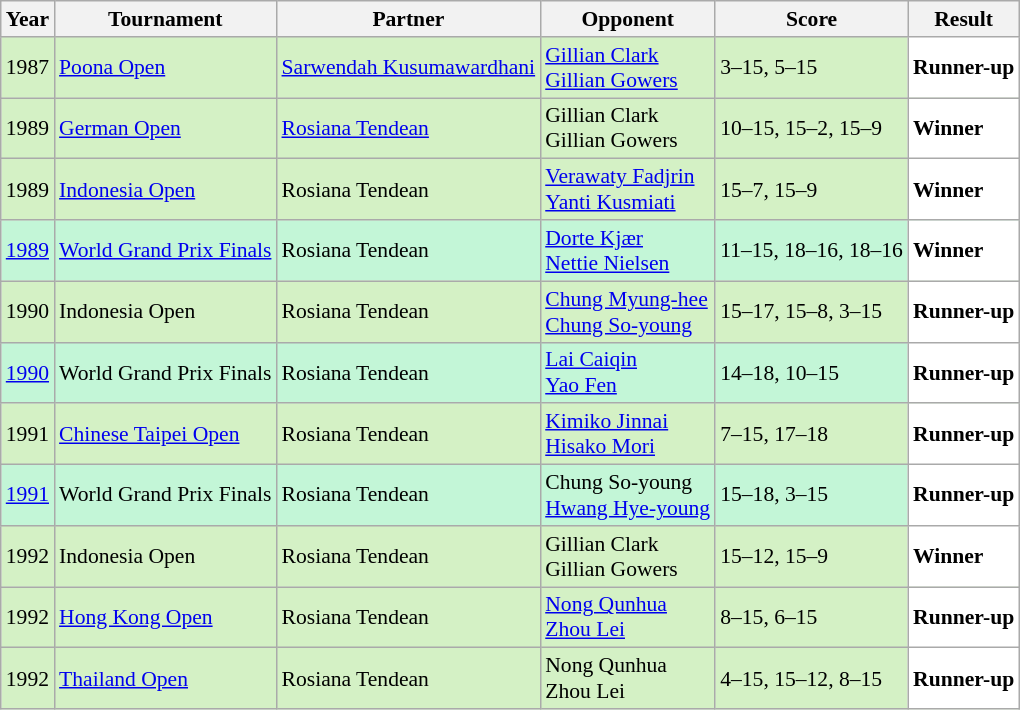<table class="sortable wikitable" style="font-size: 90%;">
<tr>
<th>Year</th>
<th>Tournament</th>
<th>Partner</th>
<th>Opponent</th>
<th>Score</th>
<th>Result</th>
</tr>
<tr style="background:#D4F1C5">
<td align="center">1987</td>
<td align="left"><a href='#'>Poona Open</a></td>
<td align="left"> <a href='#'>Sarwendah Kusumawardhani</a></td>
<td align="left"> <a href='#'>Gillian Clark</a><br> <a href='#'>Gillian Gowers</a></td>
<td align="left">3–15, 5–15</td>
<td style="text-align:left; background:white"> <strong>Runner-up</strong></td>
</tr>
<tr style="background:#D4F1C5">
<td align="center">1989</td>
<td align="left"><a href='#'>German Open</a></td>
<td align="left"> <a href='#'>Rosiana Tendean</a></td>
<td align="left"> Gillian Clark<br> Gillian Gowers</td>
<td align="left">10–15, 15–2, 15–9</td>
<td style="text-align:left; background:white"> <strong>Winner</strong></td>
</tr>
<tr style="background:#D4F1C5">
<td align="center">1989</td>
<td align="left"><a href='#'>Indonesia Open</a></td>
<td align="left"> Rosiana Tendean</td>
<td align="left"> <a href='#'>Verawaty Fadjrin</a><br> <a href='#'>Yanti Kusmiati</a></td>
<td align="left">15–7, 15–9</td>
<td style="text-align:left; background:white"> <strong>Winner</strong></td>
</tr>
<tr style="background:#C3F6D7">
<td align="center"><a href='#'>1989</a></td>
<td align="left"><a href='#'>World Grand Prix Finals</a></td>
<td align="left"> Rosiana Tendean</td>
<td align="left"> <a href='#'>Dorte Kjær</a><br> <a href='#'>Nettie Nielsen</a></td>
<td align="left">11–15, 18–16, 18–16</td>
<td style="text-align:left; background:white"> <strong>Winner</strong></td>
</tr>
<tr style="background:#D4F1C5">
<td align="center">1990</td>
<td align="left">Indonesia Open</td>
<td align="left"> Rosiana Tendean</td>
<td align="left"> <a href='#'>Chung Myung-hee</a><br> <a href='#'>Chung So-young</a></td>
<td align="left">15–17, 15–8, 3–15</td>
<td style="text-align:left; background:white"> <strong>Runner-up</strong></td>
</tr>
<tr style="background:#C3F6D7">
<td align="center"><a href='#'>1990</a></td>
<td align="left">World Grand Prix Finals</td>
<td align="left"> Rosiana Tendean</td>
<td align="left"> <a href='#'>Lai Caiqin</a><br> <a href='#'>Yao Fen</a></td>
<td align="left">14–18, 10–15</td>
<td style="text-align:left; background:white"> <strong>Runner-up</strong></td>
</tr>
<tr style="background:#D4F1C5">
<td align="center">1991</td>
<td align="left"><a href='#'>Chinese Taipei Open</a></td>
<td align="left"> Rosiana Tendean</td>
<td align="left"> <a href='#'>Kimiko Jinnai</a><br> <a href='#'>Hisako Mori</a></td>
<td align="left">7–15, 17–18</td>
<td style="text-align:left; background:white"> <strong>Runner-up</strong></td>
</tr>
<tr style="background:#C3F6D7">
<td align="center"><a href='#'>1991</a></td>
<td align="left">World Grand Prix Finals</td>
<td align="left"> Rosiana Tendean</td>
<td align="left"> Chung So-young<br> <a href='#'>Hwang Hye-young</a></td>
<td align="left">15–18, 3–15</td>
<td style="text-align:left; background:white"> <strong>Runner-up</strong></td>
</tr>
<tr style="background:#D4F1C5">
<td align="center">1992</td>
<td align="left">Indonesia Open</td>
<td align="left"> Rosiana Tendean</td>
<td align="left"> Gillian Clark<br> Gillian Gowers</td>
<td align="left">15–12, 15–9</td>
<td style="text-align:left; background:white"> <strong>Winner</strong></td>
</tr>
<tr style="background:#D4F1C5">
<td align="center">1992</td>
<td align="left"><a href='#'>Hong Kong Open</a></td>
<td align="left"> Rosiana Tendean</td>
<td align="left"> <a href='#'>Nong Qunhua</a><br> <a href='#'>Zhou Lei</a></td>
<td align="left">8–15, 6–15</td>
<td style="text-align:left; background:white"> <strong>Runner-up</strong></td>
</tr>
<tr style="background:#D4F1C5">
<td align="center">1992</td>
<td align="left"><a href='#'>Thailand Open</a></td>
<td align="left"> Rosiana Tendean</td>
<td align="left"> Nong Qunhua<br> Zhou Lei</td>
<td align="left">4–15, 15–12, 8–15</td>
<td style="text-align:left; background:white"> <strong>Runner-up</strong></td>
</tr>
</table>
